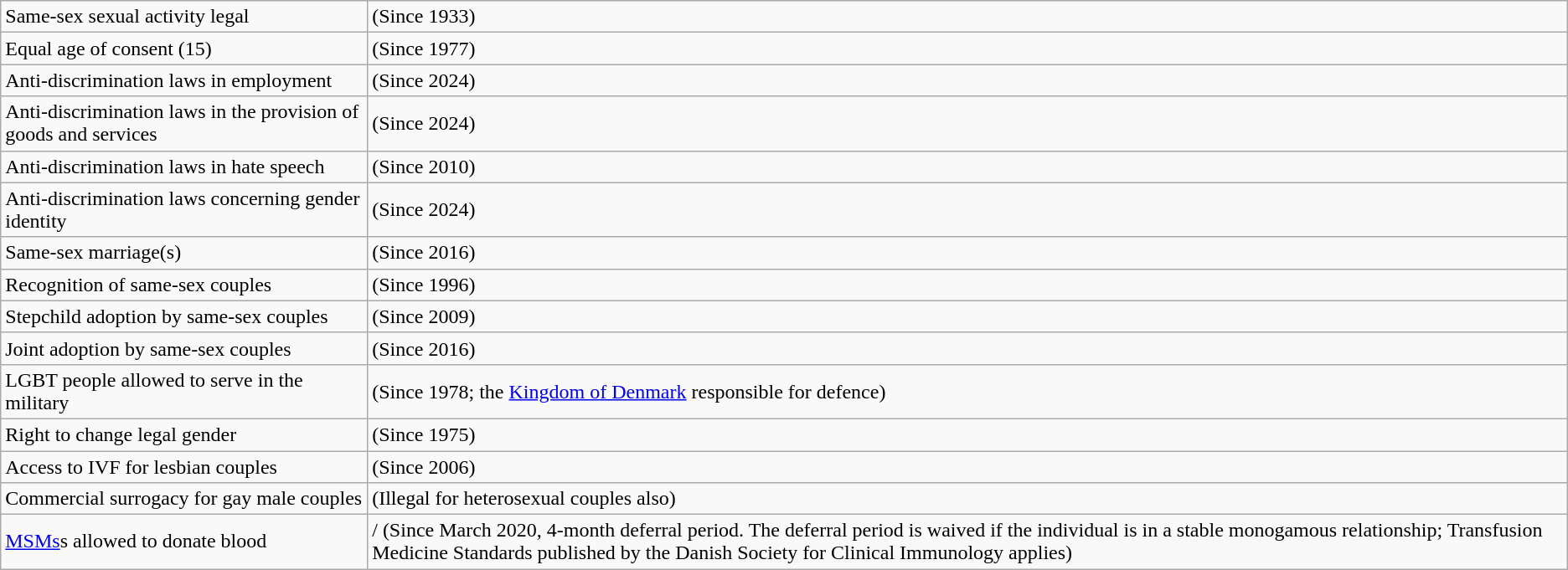<table class="wikitable">
<tr>
<td>Same-sex sexual activity legal</td>
<td> (Since 1933)</td>
</tr>
<tr>
<td>Equal age of consent (15)</td>
<td> (Since 1977)</td>
</tr>
<tr>
<td>Anti-discrimination laws in employment</td>
<td> (Since 2024)</td>
</tr>
<tr>
<td>Anti-discrimination laws in the provision of goods and services</td>
<td> (Since 2024)</td>
</tr>
<tr>
<td>Anti-discrimination laws in hate speech</td>
<td> (Since 2010)</td>
</tr>
<tr>
<td>Anti-discrimination laws concerning gender identity</td>
<td> (Since 2024)</td>
</tr>
<tr>
<td>Same-sex marriage(s)</td>
<td> (Since 2016)</td>
</tr>
<tr>
<td>Recognition of same-sex couples</td>
<td> (Since 1996)</td>
</tr>
<tr>
<td>Stepchild adoption by same-sex couples</td>
<td> (Since 2009)</td>
</tr>
<tr>
<td>Joint adoption by same-sex couples</td>
<td> (Since 2016)</td>
</tr>
<tr>
<td>LGBT people allowed to serve in the military</td>
<td> (Since 1978; the <a href='#'>Kingdom of Denmark</a> responsible for defence)</td>
</tr>
<tr>
<td>Right to change legal gender</td>
<td> (Since 1975)</td>
</tr>
<tr>
<td>Access to IVF for lesbian couples</td>
<td> (Since 2006)</td>
</tr>
<tr>
<td>Commercial surrogacy for gay male couples</td>
<td> (Illegal for heterosexual couples also)</td>
</tr>
<tr>
<td><a href='#'>MSMs</a>s allowed to donate blood</td>
<td>/ (Since March 2020, 4-month deferral period. The deferral period is waived if the individual is in a stable monogamous relationship; Transfusion Medicine Standards published by the Danish Society for Clinical Immunology applies)</td>
</tr>
</table>
